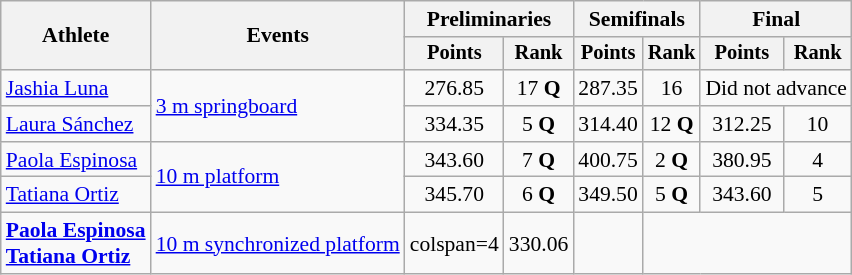<table class=wikitable style="font-size:90%">
<tr>
<th rowspan="2">Athlete</th>
<th rowspan="2">Events</th>
<th colspan="2">Preliminaries</th>
<th colspan="2">Semifinals</th>
<th colspan="2">Final</th>
</tr>
<tr style="font-size:95%">
<th>Points</th>
<th>Rank</th>
<th>Points</th>
<th>Rank</th>
<th>Points</th>
<th>Rank</th>
</tr>
<tr align=center>
<td align=left><a href='#'>Jashia Luna</a></td>
<td align=left rowspan=2><a href='#'>3 m springboard</a></td>
<td>276.85</td>
<td>17 <strong>Q</strong></td>
<td>287.35</td>
<td>16</td>
<td colspan=2>Did not advance</td>
</tr>
<tr align=center>
<td align=left><a href='#'>Laura Sánchez</a></td>
<td>334.35</td>
<td>5 <strong>Q</strong></td>
<td>314.40</td>
<td>12 <strong>Q</strong></td>
<td>312.25</td>
<td>10</td>
</tr>
<tr align=center>
<td align=left><a href='#'>Paola Espinosa</a></td>
<td align=left rowspan=2><a href='#'>10 m platform</a></td>
<td>343.60</td>
<td>7 <strong>Q</strong></td>
<td>400.75</td>
<td>2 <strong>Q</strong></td>
<td>380.95</td>
<td>4</td>
</tr>
<tr align=center>
<td align=left><a href='#'>Tatiana Ortiz</a></td>
<td>345.70</td>
<td>6 <strong>Q</strong></td>
<td>349.50</td>
<td>5 <strong>Q</strong></td>
<td>343.60</td>
<td>5</td>
</tr>
<tr align=center>
<td align=left><strong><a href='#'>Paola Espinosa</a><br><a href='#'>Tatiana Ortiz</a></strong></td>
<td align=left><a href='#'>10 m synchronized platform</a></td>
<td>colspan=4 </td>
<td>330.06</td>
<td></td>
</tr>
</table>
